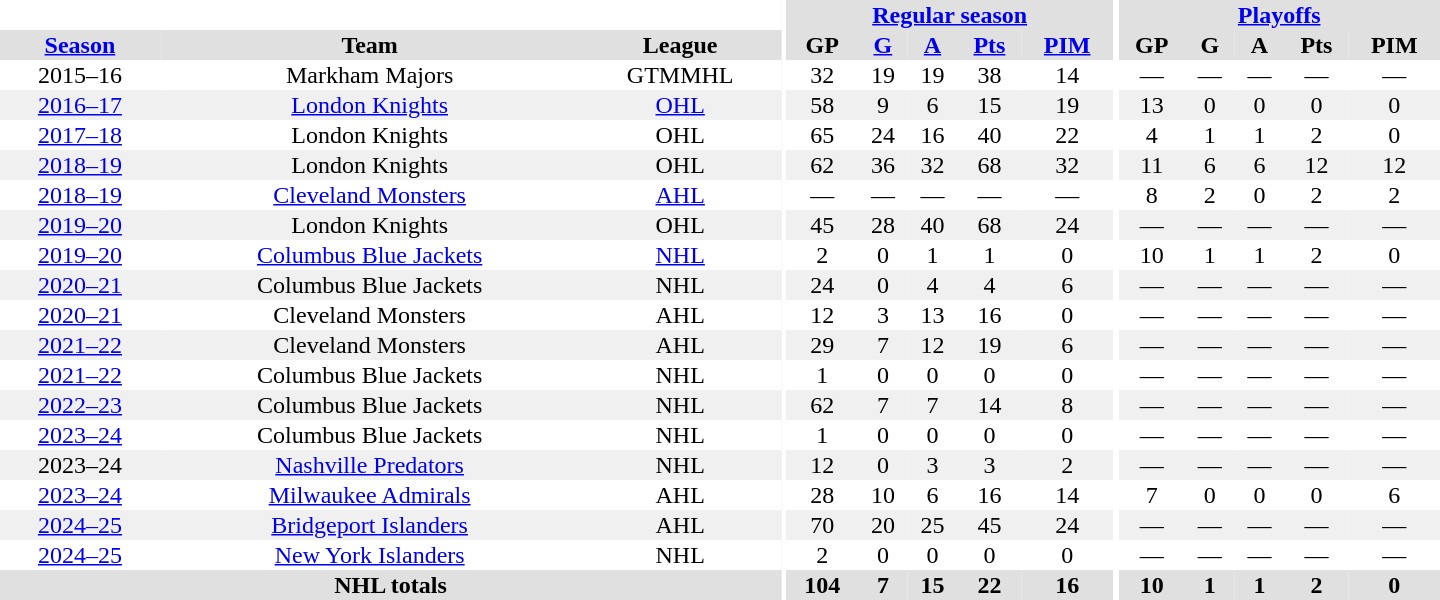<table border="0" cellpadding="1" cellspacing="0" style="text-align:center; width:60em">
<tr bgcolor="#e0e0e0">
<th colspan="3" bgcolor="#ffffff"></th>
<th rowspan="99" bgcolor="#ffffff"></th>
<th colspan="5"><a href='#'>Regular season</a></th>
<th rowspan="99" bgcolor="#ffffff"></th>
<th colspan="5"><a href='#'>Playoffs</a></th>
</tr>
<tr bgcolor="#e0e0e0">
<th><a href='#'>Season</a></th>
<th>Team</th>
<th>League</th>
<th>GP</th>
<th><a href='#'>G</a></th>
<th><a href='#'>A</a></th>
<th><a href='#'>Pts</a></th>
<th><a href='#'>PIM</a></th>
<th>GP</th>
<th>G</th>
<th>A</th>
<th>Pts</th>
<th>PIM</th>
</tr>
<tr>
<td>2015–16</td>
<td>Markham Majors</td>
<td>GTMMHL</td>
<td>32</td>
<td>19</td>
<td>19</td>
<td>38</td>
<td>14</td>
<td>—</td>
<td>—</td>
<td>—</td>
<td>—</td>
<td>—</td>
</tr>
<tr bgcolor="#f0f0f0">
<td><a href='#'>2016–17</a></td>
<td><a href='#'>London Knights</a></td>
<td><a href='#'>OHL</a></td>
<td>58</td>
<td>9</td>
<td>6</td>
<td>15</td>
<td>19</td>
<td>13</td>
<td>0</td>
<td>0</td>
<td>0</td>
<td>0</td>
</tr>
<tr>
<td><a href='#'>2017–18</a></td>
<td>London Knights</td>
<td>OHL</td>
<td>65</td>
<td>24</td>
<td>16</td>
<td>40</td>
<td>22</td>
<td>4</td>
<td>1</td>
<td>1</td>
<td>2</td>
<td>0</td>
</tr>
<tr bgcolor="#f0f0f0">
<td><a href='#'>2018–19</a></td>
<td>London Knights</td>
<td>OHL</td>
<td>62</td>
<td>36</td>
<td>32</td>
<td>68</td>
<td>32</td>
<td>11</td>
<td>6</td>
<td>6</td>
<td>12</td>
<td>12</td>
</tr>
<tr>
<td><a href='#'>2018–19</a></td>
<td><a href='#'>Cleveland Monsters</a></td>
<td><a href='#'>AHL</a></td>
<td>—</td>
<td>—</td>
<td>—</td>
<td>—</td>
<td>—</td>
<td>8</td>
<td>2</td>
<td>0</td>
<td>2</td>
<td>2</td>
</tr>
<tr bgcolor="#f0f0f0">
<td><a href='#'>2019–20</a></td>
<td>London Knights</td>
<td>OHL</td>
<td>45</td>
<td>28</td>
<td>40</td>
<td>68</td>
<td>24</td>
<td>—</td>
<td>—</td>
<td>—</td>
<td>—</td>
<td>—</td>
</tr>
<tr>
<td><a href='#'>2019–20</a></td>
<td><a href='#'>Columbus Blue Jackets</a></td>
<td><a href='#'>NHL</a></td>
<td>2</td>
<td>0</td>
<td>1</td>
<td>1</td>
<td>0</td>
<td>10</td>
<td>1</td>
<td>1</td>
<td>2</td>
<td>0</td>
</tr>
<tr bgcolor="#f0f0f0">
<td><a href='#'>2020–21</a></td>
<td>Columbus Blue Jackets</td>
<td>NHL</td>
<td>24</td>
<td>0</td>
<td>4</td>
<td>4</td>
<td>6</td>
<td>—</td>
<td>—</td>
<td>—</td>
<td>—</td>
<td>—</td>
</tr>
<tr>
<td><a href='#'>2020–21</a></td>
<td>Cleveland Monsters</td>
<td>AHL</td>
<td>12</td>
<td>3</td>
<td>13</td>
<td>16</td>
<td>0</td>
<td>—</td>
<td>—</td>
<td>—</td>
<td>—</td>
<td>—</td>
</tr>
<tr bgcolor="#f0f0f0">
<td><a href='#'>2021–22</a></td>
<td>Cleveland Monsters</td>
<td>AHL</td>
<td>29</td>
<td>7</td>
<td>12</td>
<td>19</td>
<td>6</td>
<td>—</td>
<td>—</td>
<td>—</td>
<td>—</td>
<td>—</td>
</tr>
<tr>
<td><a href='#'>2021–22</a></td>
<td>Columbus Blue Jackets</td>
<td>NHL</td>
<td>1</td>
<td>0</td>
<td>0</td>
<td>0</td>
<td>0</td>
<td>—</td>
<td>—</td>
<td>—</td>
<td>—</td>
<td>—</td>
</tr>
<tr bgcolor="#f0f0f0">
<td><a href='#'>2022–23</a></td>
<td>Columbus Blue Jackets</td>
<td>NHL</td>
<td>62</td>
<td>7</td>
<td>7</td>
<td>14</td>
<td>8</td>
<td>—</td>
<td>—</td>
<td>—</td>
<td>—</td>
<td>—</td>
</tr>
<tr>
<td><a href='#'>2023–24</a></td>
<td>Columbus Blue Jackets</td>
<td>NHL</td>
<td>1</td>
<td>0</td>
<td>0</td>
<td>0</td>
<td>0</td>
<td>—</td>
<td>—</td>
<td>—</td>
<td>—</td>
<td>—</td>
</tr>
<tr bgcolor="#f0f0f0">
<td>2023–24</td>
<td><a href='#'>Nashville Predators</a></td>
<td>NHL</td>
<td>12</td>
<td>0</td>
<td>3</td>
<td>3</td>
<td>2</td>
<td>—</td>
<td>—</td>
<td>—</td>
<td>—</td>
<td>—</td>
</tr>
<tr>
<td><a href='#'>2023–24</a></td>
<td><a href='#'>Milwaukee Admirals</a></td>
<td>AHL</td>
<td>28</td>
<td>10</td>
<td>6</td>
<td>16</td>
<td>14</td>
<td>7</td>
<td>0</td>
<td>0</td>
<td>0</td>
<td>6</td>
</tr>
<tr bgcolor="#f0f0f0">
<td><a href='#'>2024–25</a></td>
<td><a href='#'>Bridgeport Islanders</a></td>
<td>AHL</td>
<td>70</td>
<td>20</td>
<td>25</td>
<td>45</td>
<td>24</td>
<td>—</td>
<td>—</td>
<td>—</td>
<td>—</td>
<td>—</td>
</tr>
<tr>
<td><a href='#'>2024–25</a></td>
<td><a href='#'>New York Islanders</a></td>
<td>NHL</td>
<td>2</td>
<td>0</td>
<td>0</td>
<td>0</td>
<td>0</td>
<td>—</td>
<td>—</td>
<td>—</td>
<td>—</td>
<td>—</td>
</tr>
<tr bgcolor="#e0e0e0">
<th colspan="3">NHL totals</th>
<th>104</th>
<th>7</th>
<th>15</th>
<th>22</th>
<th>16</th>
<th>10</th>
<th>1</th>
<th>1</th>
<th>2</th>
<th>0</th>
</tr>
</table>
